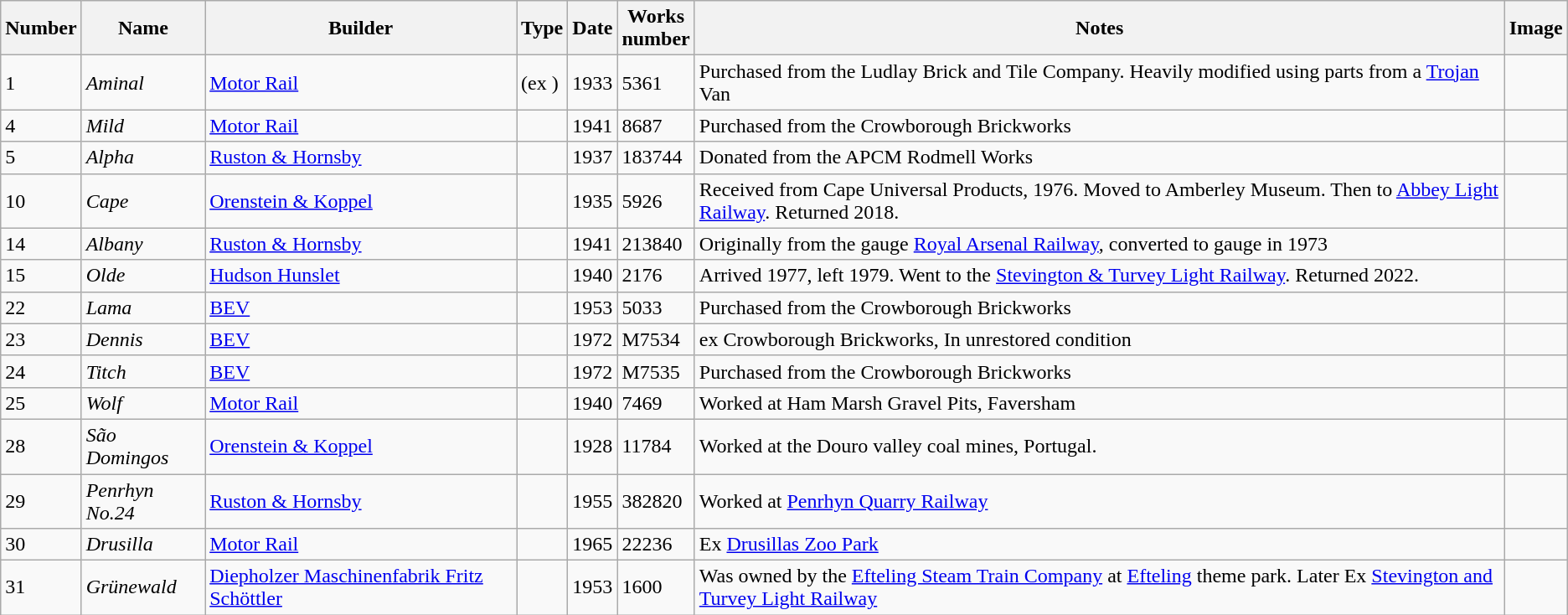<table class="wikitable sortable">
<tr>
<th>Number</th>
<th>Name</th>
<th>Builder</th>
<th>Type</th>
<th>Date</th>
<th>Works<br>number</th>
<th>Notes</th>
<th>Image</th>
</tr>
<tr>
<td>1</td>
<td><em>Aminal</em></td>
<td><a href='#'>Motor Rail</a></td>
<td> (ex )</td>
<td>1933</td>
<td>5361</td>
<td>Purchased from the Ludlay Brick and Tile Company. Heavily modified using parts from a <a href='#'>Trojan</a> Van</td>
<td></td>
</tr>
<tr>
<td>4</td>
<td><em>Mild</em></td>
<td><a href='#'>Motor Rail</a></td>
<td></td>
<td>1941</td>
<td>8687</td>
<td>Purchased from the Crowborough Brickworks</td>
<td></td>
</tr>
<tr>
<td>5</td>
<td><em>Alpha</em></td>
<td><a href='#'>Ruston & Hornsby</a></td>
<td></td>
<td>1937</td>
<td>183744</td>
<td>Donated from the APCM Rodmell Works</td>
<td></td>
</tr>
<tr>
<td>10</td>
<td><em>Cape</em></td>
<td><a href='#'>Orenstein & Koppel</a></td>
<td></td>
<td>1935</td>
<td>5926</td>
<td>Received from Cape Universal Products, 1976. Moved to Amberley Museum. Then to <a href='#'>Abbey Light Railway</a>. Returned 2018.</td>
<td></td>
</tr>
<tr>
<td>14</td>
<td><em>Albany</em></td>
<td><a href='#'>Ruston & Hornsby</a></td>
<td></td>
<td>1941</td>
<td>213840</td>
<td>Originally from the  gauge <a href='#'>Royal Arsenal Railway</a>, converted to  gauge in 1973</td>
<td></td>
</tr>
<tr>
<td>15</td>
<td><em>Olde</em></td>
<td><a href='#'>Hudson Hunslet</a></td>
<td></td>
<td>1940</td>
<td>2176</td>
<td>Arrived 1977, left 1979. Went to the <a href='#'>Stevington & Turvey Light Railway</a>. Returned 2022.</td>
<td></td>
</tr>
<tr>
<td>22</td>
<td><em>Lama</em></td>
<td><a href='#'>BEV</a></td>
<td></td>
<td>1953</td>
<td>5033</td>
<td>Purchased from the Crowborough Brickworks</td>
<td></td>
</tr>
<tr>
<td>23</td>
<td><em>Dennis</em></td>
<td><a href='#'>BEV</a></td>
<td></td>
<td>1972</td>
<td>M7534</td>
<td>ex Crowborough Brickworks, In unrestored condition</td>
<td></td>
</tr>
<tr>
<td>24</td>
<td><em>Titch</em></td>
<td><a href='#'>BEV</a></td>
<td></td>
<td>1972</td>
<td>M7535</td>
<td>Purchased from the Crowborough Brickworks</td>
<td></td>
</tr>
<tr>
<td>25</td>
<td><em>Wolf</em></td>
<td><a href='#'>Motor Rail</a></td>
<td></td>
<td>1940</td>
<td>7469</td>
<td>Worked at Ham Marsh Gravel Pits, Faversham</td>
<td></td>
</tr>
<tr>
<td>28</td>
<td><em>São Domingos</em></td>
<td><a href='#'>Orenstein & Koppel</a></td>
<td></td>
<td>1928</td>
<td>11784</td>
<td>Worked at the Douro valley coal mines, Portugal.</td>
<td></td>
</tr>
<tr>
<td>29</td>
<td><em>Penrhyn No.24</em></td>
<td><a href='#'>Ruston & Hornsby</a></td>
<td></td>
<td>1955</td>
<td>382820</td>
<td>Worked at <a href='#'>Penrhyn Quarry Railway</a></td>
<td></td>
</tr>
<tr>
<td>30</td>
<td><em>Drusilla</em></td>
<td><a href='#'>Motor Rail</a></td>
<td></td>
<td>1965</td>
<td>22236</td>
<td>Ex <a href='#'>Drusillas Zoo Park</a></td>
<td></td>
</tr>
<tr>
<td>31</td>
<td><em>Grünewald</em></td>
<td><a href='#'>Diepholzer Maschinenfabrik Fritz Schöttler</a></td>
<td></td>
<td>1953</td>
<td>1600</td>
<td>Was owned by the <a href='#'>Efteling Steam Train Company</a> at <a href='#'>Efteling</a> theme park. Later Ex <a href='#'>Stevington and Turvey Light Railway</a></td>
<td></td>
</tr>
</table>
